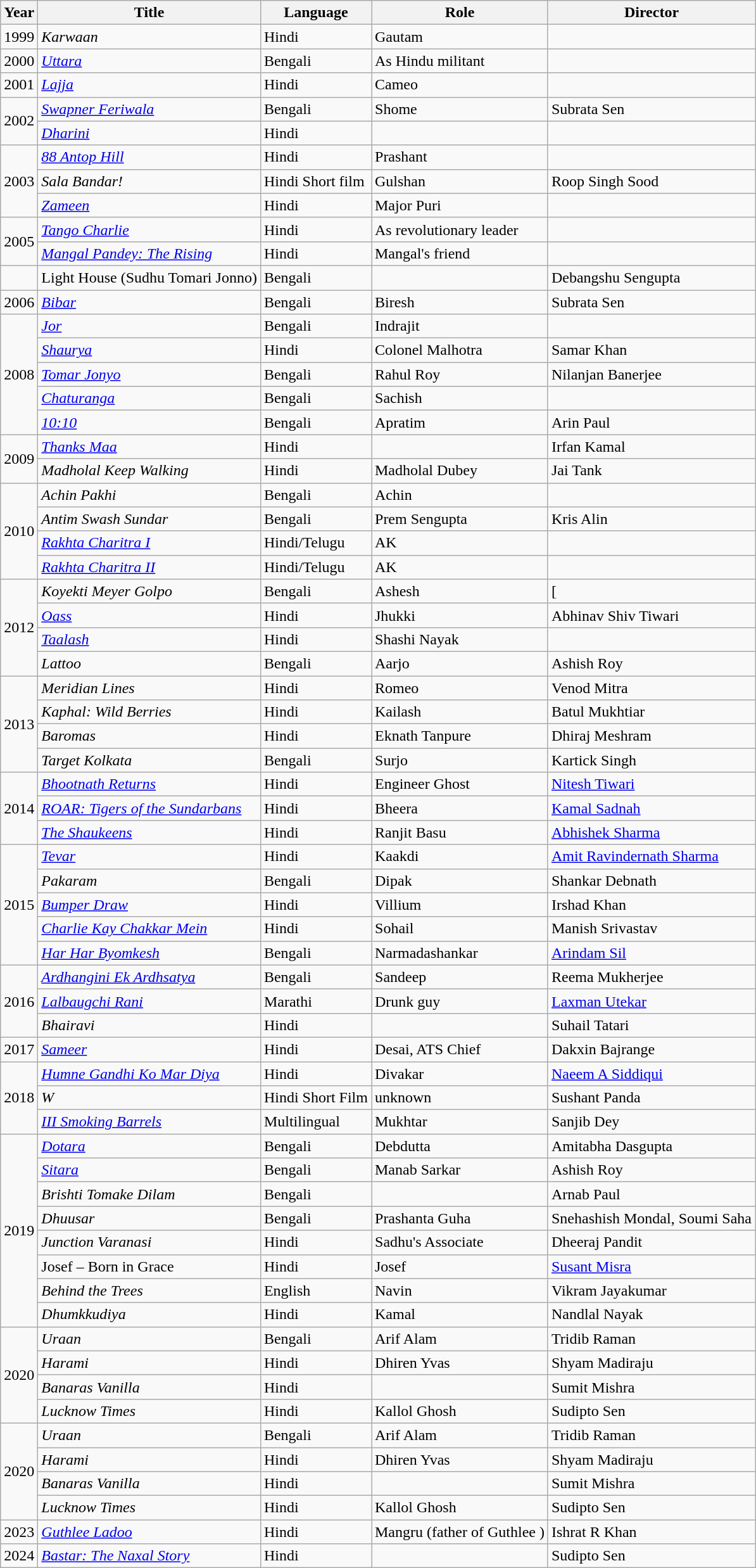<table class="wikitable sortable">
<tr>
<th>Year</th>
<th>Title</th>
<th>Language</th>
<th>Role</th>
<th>Director</th>
</tr>
<tr>
<td>1999</td>
<td><em>Karwaan</em></td>
<td>Hindi</td>
<td>Gautam</td>
<td></td>
</tr>
<tr>
<td>2000</td>
<td><a href='#'><em>Uttara</em></a></td>
<td>Bengali</td>
<td>As Hindu militant</td>
<td></td>
</tr>
<tr>
<td>2001</td>
<td><a href='#'><em>Lajja</em></a></td>
<td>Hindi</td>
<td>Cameo</td>
<td></td>
</tr>
<tr>
<td rowspan="2">2002</td>
<td><em><a href='#'>Swapner Feriwala</a></em></td>
<td>Bengali</td>
<td>Shome</td>
<td>Subrata Sen</td>
</tr>
<tr>
<td><em><a href='#'>Dharini</a></em></td>
<td>Hindi</td>
<td></td>
<td></td>
</tr>
<tr>
<td rowspan="3">2003</td>
<td><em><a href='#'>88 Antop Hill</a></em></td>
<td>Hindi</td>
<td>Prashant</td>
<td></td>
</tr>
<tr>
<td><em>Sala Bandar!</em></td>
<td>Hindi Short film</td>
<td>Gulshan</td>
<td>Roop Singh Sood</td>
</tr>
<tr>
<td><a href='#'><em>Zameen</em></a></td>
<td>Hindi</td>
<td>Major Puri</td>
<td></td>
</tr>
<tr>
<td rowspan="2">2005</td>
<td><em><a href='#'>Tango Charlie</a></em></td>
<td>Hindi</td>
<td>As revolutionary leader</td>
<td></td>
</tr>
<tr>
<td><em><a href='#'>Mangal Pandey: The Rising</a></em></td>
<td>Hindi</td>
<td>Mangal's friend</td>
<td></td>
</tr>
<tr>
<td></td>
<td>Light House (Sudhu Tomari Jonno)</td>
<td>Bengali</td>
<td></td>
<td>Debangshu Sengupta</td>
</tr>
<tr>
<td>2006</td>
<td><em><a href='#'>Bibar</a></em></td>
<td>Bengali</td>
<td>Biresh</td>
<td>Subrata Sen</td>
</tr>
<tr>
<td rowspan="5">2008</td>
<td><a href='#'><em>Jor</em></a></td>
<td>Bengali</td>
<td>Indrajit</td>
<td></td>
</tr>
<tr>
<td><em><a href='#'>Shaurya</a></em></td>
<td>Hindi</td>
<td>Colonel Malhotra</td>
<td>Samar Khan</td>
</tr>
<tr>
<td><em><a href='#'>Tomar Jonyo</a></em></td>
<td>Bengali</td>
<td>Rahul Roy</td>
<td>Nilanjan Banerjee</td>
</tr>
<tr>
<td><a href='#'><em>Chaturanga</em></a></td>
<td>Bengali</td>
<td>Sachish</td>
<td></td>
</tr>
<tr>
<td><a href='#'><em>10:10</em></a></td>
<td>Bengali</td>
<td>Apratim</td>
<td>Arin Paul</td>
</tr>
<tr>
<td rowspan="2">2009</td>
<td><em><a href='#'>Thanks Maa</a></em></td>
<td>Hindi</td>
<td></td>
<td>Irfan Kamal</td>
</tr>
<tr>
<td><em>Madholal Keep Walking</em></td>
<td>Hindi</td>
<td>Madholal Dubey</td>
<td>Jai Tank</td>
</tr>
<tr>
<td rowspan="4">2010</td>
<td><em>Achin Pakhi</em></td>
<td>Bengali</td>
<td>Achin</td>
<td></td>
</tr>
<tr>
<td><em>Antim Swash Sundar</em></td>
<td>Bengali</td>
<td>Prem Sengupta</td>
<td>Kris Alin</td>
</tr>
<tr>
<td><a href='#'><em>Rakhta Charitra I</em></a></td>
<td>Hindi/Telugu</td>
<td>AK</td>
<td></td>
</tr>
<tr>
<td><a href='#'><em>Rakhta Charitra II</em></a></td>
<td>Hindi/Telugu</td>
<td>AK</td>
<td></td>
</tr>
<tr>
<td rowspan="4">2012</td>
<td><em>Koyekti Meyer Golpo</em></td>
<td>Bengali</td>
<td>Ashesh</td>
<td>[</td>
</tr>
<tr>
<td><em><a href='#'>Oass</a></em></td>
<td>Hindi</td>
<td>Jhukki</td>
<td>Abhinav Shiv Tiwari</td>
</tr>
<tr>
<td><a href='#'><em>Taalash</em></a></td>
<td>Hindi</td>
<td>Shashi Nayak</td>
<td></td>
</tr>
<tr>
<td><em>Lattoo</em></td>
<td>Bengali</td>
<td>Aarjo</td>
<td>Ashish Roy</td>
</tr>
<tr>
<td rowspan="4">2013</td>
<td><em>Meridian Lines</em></td>
<td>Hindi</td>
<td>Romeo</td>
<td>Venod Mitra</td>
</tr>
<tr>
<td><em>Kaphal: Wild Berries</em></td>
<td>Hindi</td>
<td>Kailash</td>
<td>Batul Mukhtiar</td>
</tr>
<tr>
<td><em>Baromas</em></td>
<td>Hindi</td>
<td>Eknath Tanpure</td>
<td>Dhiraj Meshram</td>
</tr>
<tr>
<td><em>Target Kolkata</em></td>
<td>Bengali</td>
<td>Surjo</td>
<td>Kartick Singh</td>
</tr>
<tr>
<td rowspan="3">2014</td>
<td><a href='#'><em>Bhootnath Returns</em></a></td>
<td>Hindi</td>
<td>Engineer Ghost</td>
<td><a href='#'>Nitesh Tiwari</a></td>
</tr>
<tr>
<td><a href='#'><em>ROAR: Tigers of the Sundarbans</em></a></td>
<td>Hindi</td>
<td>Bheera</td>
<td><a href='#'>Kamal Sadnah</a></td>
</tr>
<tr>
<td><em><a href='#'>The Shaukeens</a></em></td>
<td>Hindi</td>
<td>Ranjit Basu</td>
<td><a href='#'>Abhishek Sharma</a></td>
</tr>
<tr>
<td rowspan="5">2015</td>
<td><em><a href='#'>Tevar</a></em></td>
<td>Hindi</td>
<td>Kaakdi</td>
<td><a href='#'>Amit Ravindernath Sharma</a></td>
</tr>
<tr>
<td><em>Pakaram</em></td>
<td>Bengali</td>
<td>Dipak</td>
<td>Shankar Debnath</td>
</tr>
<tr>
<td><em><a href='#'>Bumper Draw</a></em></td>
<td>Hindi</td>
<td>Villium</td>
<td>Irshad Khan</td>
</tr>
<tr>
<td><em><a href='#'>Charlie Kay Chakkar Mein</a></em></td>
<td>Hindi</td>
<td>Sohail</td>
<td>Manish Srivastav</td>
</tr>
<tr>
<td><em><a href='#'>Har Har Byomkesh</a></em></td>
<td>Bengali</td>
<td>Narmadashankar</td>
<td><a href='#'>Arindam Sil</a></td>
</tr>
<tr>
<td rowspan="3">2016</td>
<td><em><a href='#'>Ardhangini Ek Ardhsatya</a></em></td>
<td>Bengali</td>
<td>Sandeep</td>
<td>Reema Mukherjee</td>
</tr>
<tr>
<td><em><a href='#'>Lalbaugchi Rani</a></em></td>
<td>Marathi</td>
<td>Drunk guy</td>
<td><a href='#'>Laxman Utekar</a></td>
</tr>
<tr>
<td><em>Bhairavi</em></td>
<td>Hindi</td>
<td></td>
<td>Suhail Tatari</td>
</tr>
<tr>
<td>2017</td>
<td><a href='#'><em>Sameer</em></a></td>
<td>Hindi</td>
<td>Desai, ATS Chief</td>
<td>Dakxin Bajrange</td>
</tr>
<tr>
<td rowspan="3">2018</td>
<td><em><a href='#'>Humne Gandhi Ko Mar Diya</a></em></td>
<td>Hindi</td>
<td>Divakar</td>
<td><a href='#'>Naeem A Siddiqui</a></td>
</tr>
<tr>
<td><em>W</em></td>
<td>Hindi Short Film</td>
<td>unknown</td>
<td>Sushant Panda</td>
</tr>
<tr>
<td><em><a href='#'>III Smoking Barrels</a></em></td>
<td>Multilingual</td>
<td>Mukhtar</td>
<td>Sanjib Dey</td>
</tr>
<tr>
<td rowspan="8">2019</td>
<td><em><a href='#'>Dotara</a></em></td>
<td>Bengali</td>
<td>Debdutta</td>
<td>Amitabha Dasgupta</td>
</tr>
<tr>
<td><em><a href='#'>Sitara</a></em></td>
<td>Bengali</td>
<td>Manab Sarkar</td>
<td>Ashish Roy</td>
</tr>
<tr>
<td><em>Brishti Tomake Dilam</em></td>
<td>Bengali</td>
<td></td>
<td>Arnab Paul</td>
</tr>
<tr>
<td><em>Dhuusar</em></td>
<td>Bengali</td>
<td>Prashanta Guha</td>
<td>Snehashish Mondal, Soumi Saha</td>
</tr>
<tr>
<td><em>Junction Varanasi</em></td>
<td>Hindi</td>
<td>Sadhu's Associate</td>
<td>Dheeraj Pandit</td>
</tr>
<tr>
<td>Josef – Born in Grace</td>
<td>Hindi</td>
<td>Josef</td>
<td><a href='#'>Susant Misra</a></td>
</tr>
<tr>
<td><em>Behind the Trees</em></td>
<td>English</td>
<td>Navin</td>
<td>Vikram Jayakumar</td>
</tr>
<tr>
<td><em>Dhumkkudiya</em></td>
<td>Hindi</td>
<td>Kamal</td>
<td>Nandlal Nayak</td>
</tr>
<tr>
<td rowspan="4">2020</td>
<td><em>Uraan</em></td>
<td>Bengali</td>
<td>Arif Alam</td>
<td>Tridib Raman</td>
</tr>
<tr>
<td><em>Harami</em></td>
<td>Hindi</td>
<td>Dhiren Yvas</td>
<td>Shyam Madiraju</td>
</tr>
<tr>
<td><em>Banaras Vanilla</em></td>
<td>Hindi</td>
<td></td>
<td>Sumit Mishra</td>
</tr>
<tr>
<td><em>Lucknow Times</em></td>
<td>Hindi</td>
<td>Kallol Ghosh</td>
<td>Sudipto Sen</td>
</tr>
<tr>
<td rowspan="4">2020</td>
<td><em>Uraan</em></td>
<td>Bengali</td>
<td>Arif Alam</td>
<td>Tridib Raman</td>
</tr>
<tr>
<td><em>Harami</em></td>
<td>Hindi</td>
<td>Dhiren Yvas</td>
<td>Shyam Madiraju</td>
</tr>
<tr>
<td><em>Banaras Vanilla</em></td>
<td>Hindi</td>
<td></td>
<td>Sumit Mishra</td>
</tr>
<tr>
<td><em>Lucknow Times</em></td>
<td>Hindi</td>
<td>Kallol Ghosh</td>
<td>Sudipto Sen</td>
</tr>
<tr>
<td rowspan="1">2023</td>
<td><em><a href='#'>Guthlee Ladoo</a></em></td>
<td>Hindi</td>
<td>Mangru (father of Guthlee )</td>
<td>Ishrat R Khan</td>
</tr>
<tr>
<td>2024</td>
<td><em><a href='#'>Bastar: The Naxal Story</a></em></td>
<td>Hindi</td>
<td></td>
<td>Sudipto Sen</td>
</tr>
</table>
